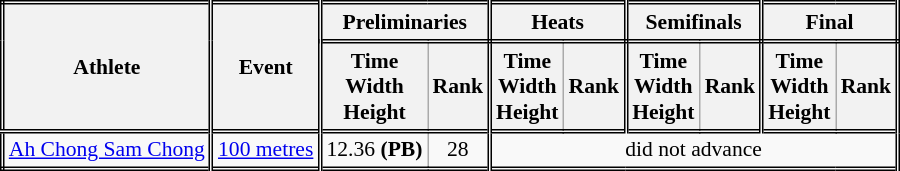<table class=wikitable style="font-size:90%; border: double;">
<tr>
<th rowspan="2" style="border-right:double">Athlete</th>
<th rowspan="2" style="border-right:double">Event</th>
<th colspan="2" style="border-right:double; border-bottom:double;">Preliminaries</th>
<th colspan="2" style="border-right:double; border-bottom:double;">Heats</th>
<th colspan="2" style="border-right:double; border-bottom:double;">Semifinals</th>
<th colspan="2" style="border-right:double; border-bottom:double;">Final</th>
</tr>
<tr>
<th>Time<br>Width<br>Height</th>
<th style="border-right:double">Rank</th>
<th>Time<br>Width<br>Height</th>
<th style="border-right:double">Rank</th>
<th>Time<br>Width<br>Height</th>
<th style="border-right:double">Rank</th>
<th>Time<br>Width<br>Height</th>
<th style="border-right:double">Rank</th>
</tr>
<tr style="border-top: double;">
<td style="border-right:double"><a href='#'>Ah Chong Sam Chong</a></td>
<td style="border-right:double"><a href='#'>100 metres</a></td>
<td align=center>12.36 <strong>(PB)</strong></td>
<td align=center style="border-right:double">28</td>
<td align=center style="border-right:double" colspan=6>did not advance</td>
</tr>
</table>
